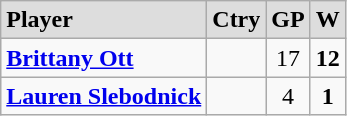<table class="wikitable">
<tr align="center" style="font-weight:bold; background-color:#dddddd;" |>
<td align="left">Player</td>
<td>Ctry</td>
<td>GP</td>
<td>W</td>
</tr>
<tr align="center">
<td align="left"><strong><a href='#'>Brittany Ott</a></strong></td>
<td></td>
<td>17</td>
<td><strong>12</strong></td>
</tr>
<tr align="center">
<td align="left"><strong><a href='#'>Lauren Slebodnick</a></strong></td>
<td></td>
<td>4</td>
<td><strong>1</strong></td>
</tr>
</table>
